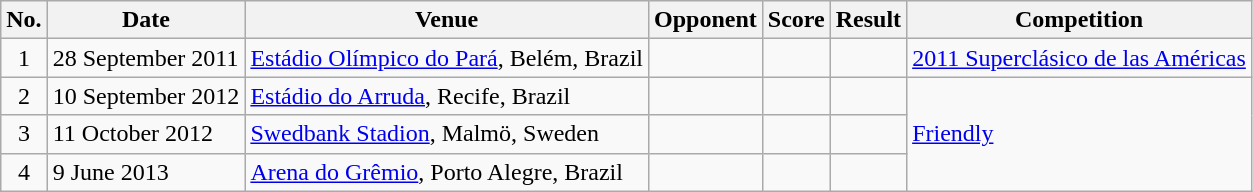<table class="wikitable sortable">
<tr>
<th>No.</th>
<th>Date</th>
<th>Venue</th>
<th>Opponent</th>
<th>Score</th>
<th>Result</th>
<th>Competition</th>
</tr>
<tr>
<td align=center>1</td>
<td>28 September 2011</td>
<td><a href='#'>Estádio Olímpico do Pará</a>, Belém, Brazil</td>
<td></td>
<td></td>
<td></td>
<td><a href='#'>2011 Superclásico de las Américas</a></td>
</tr>
<tr>
<td align=center>2</td>
<td>10 September 2012</td>
<td><a href='#'>Estádio do Arruda</a>, Recife, Brazil</td>
<td></td>
<td></td>
<td></td>
<td rowspan=3><a href='#'>Friendly</a></td>
</tr>
<tr>
<td align=center>3</td>
<td>11 October 2012</td>
<td><a href='#'>Swedbank Stadion</a>, Malmö, Sweden</td>
<td></td>
<td></td>
<td></td>
</tr>
<tr>
<td align=center>4</td>
<td>9 June 2013</td>
<td><a href='#'>Arena do Grêmio</a>, Porto Alegre, Brazil</td>
<td></td>
<td></td>
<td></td>
</tr>
</table>
